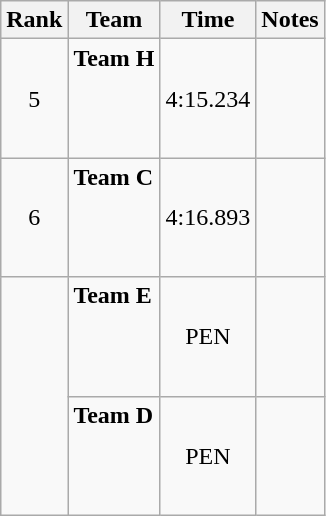<table class="wikitable sortable" style="text-align:center">
<tr>
<th>Rank</th>
<th>Team</th>
<th>Time</th>
<th>Notes</th>
</tr>
<tr>
<td>5</td>
<td align=left><strong>Team H</strong><br><small><br><br><br></small></td>
<td>4:15.234</td>
<td></td>
</tr>
<tr>
<td>6</td>
<td align=left><strong>Team C</strong><br><small><br><br><br></small></td>
<td>4:16.893</td>
<td></td>
</tr>
<tr>
<td rowspan=2></td>
<td align=left><strong>Team E</strong><br><small><br><br><br></small></td>
<td>PEN</td>
<td></td>
</tr>
<tr>
<td align=left><strong>Team D</strong><br><small><br><br><br></small></td>
<td>PEN</td>
<td></td>
</tr>
</table>
